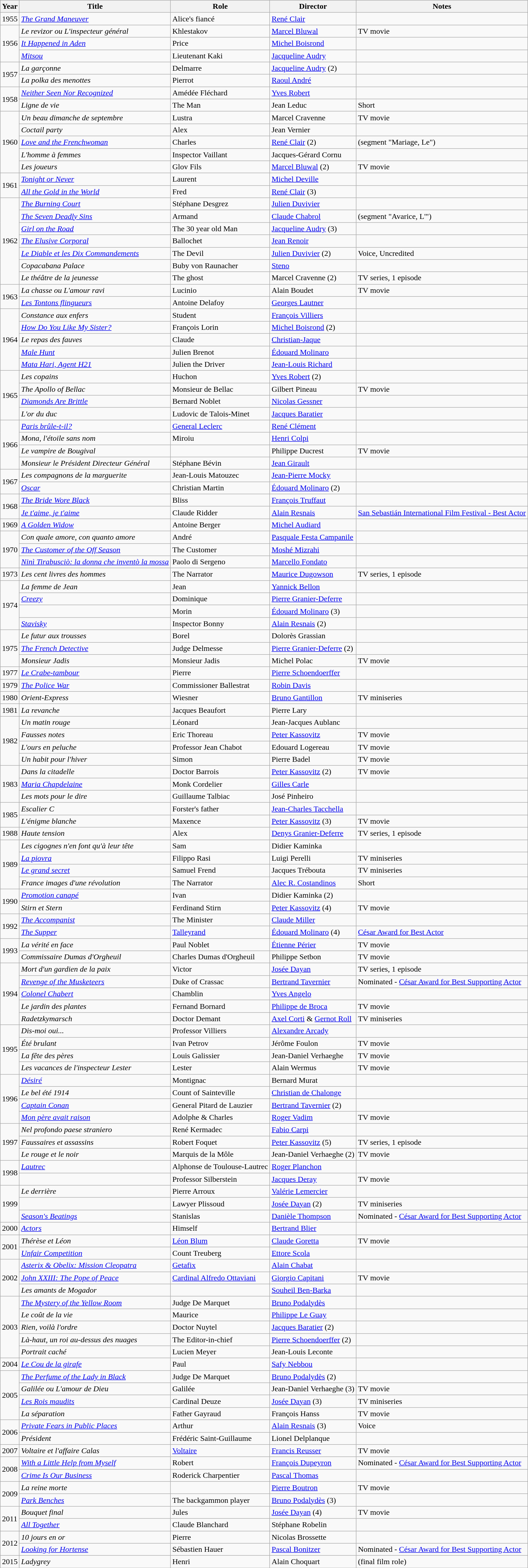<table class="wikitable">
<tr>
<th>Year</th>
<th>Title</th>
<th>Role</th>
<th>Director</th>
<th>Notes</th>
</tr>
<tr>
<td rowspan=1>1955</td>
<td><em><a href='#'>The Grand Maneuver</a></em></td>
<td>Alice's fiancé</td>
<td><a href='#'>René Clair</a></td>
<td></td>
</tr>
<tr>
<td rowspan=3>1956</td>
<td><em>Le revizor ou L'inspecteur général</em></td>
<td>Khlestakov</td>
<td><a href='#'>Marcel Bluwal</a></td>
<td>TV movie</td>
</tr>
<tr>
<td><em><a href='#'>It Happened in Aden</a></em></td>
<td>Price</td>
<td><a href='#'>Michel Boisrond</a></td>
<td></td>
</tr>
<tr>
<td><em><a href='#'>Mitsou</a></em></td>
<td>Lieutenant Kaki</td>
<td><a href='#'>Jacqueline Audry</a></td>
<td></td>
</tr>
<tr>
<td rowspan=2>1957</td>
<td><em>La garçonne</em></td>
<td>Delmarre</td>
<td><a href='#'>Jacqueline Audry</a> (2)</td>
<td></td>
</tr>
<tr>
<td><em>La polka des menottes</em></td>
<td>Pierrot</td>
<td><a href='#'>Raoul André</a></td>
<td></td>
</tr>
<tr>
<td rowspan=2>1958</td>
<td><em><a href='#'>Neither Seen Nor Recognized </a></em></td>
<td>Amédée Fléchard</td>
<td><a href='#'>Yves Robert</a></td>
<td></td>
</tr>
<tr>
<td><em>Ligne de vie</em></td>
<td>The Man</td>
<td>Jean Leduc</td>
<td>Short</td>
</tr>
<tr>
<td rowspan=5>1960</td>
<td><em>Un beau dimanche de septembre</em></td>
<td>Lustra</td>
<td>Marcel Cravenne</td>
<td>TV movie</td>
</tr>
<tr>
<td><em>Coctail party</em></td>
<td>Alex</td>
<td>Jean Vernier</td>
<td></td>
</tr>
<tr>
<td><em><a href='#'>Love and the Frenchwoman</a></em></td>
<td>Charles</td>
<td><a href='#'>René Clair</a> (2)</td>
<td>(segment "Mariage, Le")</td>
</tr>
<tr>
<td><em>L'homme à femmes</em></td>
<td>Inspector Vaillant</td>
<td>Jacques-Gérard Cornu</td>
<td></td>
</tr>
<tr>
<td><em>Les joueurs</em></td>
<td>Glov Fils</td>
<td><a href='#'>Marcel Bluwal</a> (2)</td>
<td>TV movie</td>
</tr>
<tr>
<td rowspan=2>1961</td>
<td><em><a href='#'>Tonight or Never</a></em></td>
<td>Laurent</td>
<td><a href='#'>Michel Deville</a></td>
<td></td>
</tr>
<tr>
<td><em><a href='#'>All the Gold in the World </a></em></td>
<td>Fred</td>
<td><a href='#'>René Clair</a> (3)</td>
<td></td>
</tr>
<tr>
<td rowspan=7>1962</td>
<td><em><a href='#'>The Burning Court</a></em></td>
<td>Stéphane Desgrez</td>
<td><a href='#'>Julien Duvivier</a></td>
<td></td>
</tr>
<tr>
<td><em><a href='#'>The Seven Deadly Sins</a></em></td>
<td>Armand</td>
<td><a href='#'>Claude Chabrol</a></td>
<td>(segment "Avarice, L'")</td>
</tr>
<tr>
<td><em><a href='#'>Girl on the Road</a></em></td>
<td>The 30 year old Man</td>
<td><a href='#'>Jacqueline Audry</a> (3)</td>
<td></td>
</tr>
<tr>
<td><em><a href='#'>The Elusive Corporal</a></em></td>
<td>Ballochet</td>
<td><a href='#'>Jean Renoir</a></td>
<td></td>
</tr>
<tr>
<td><em><a href='#'>Le Diable et les Dix Commandements</a></em></td>
<td>The Devil</td>
<td><a href='#'>Julien Duvivier</a> (2)</td>
<td>Voice, Uncredited</td>
</tr>
<tr>
<td><em>Copacabana Palace</em></td>
<td>Buby von Raunacher</td>
<td><a href='#'>Steno</a></td>
<td></td>
</tr>
<tr>
<td><em>Le théâtre de la jeunesse</em></td>
<td>The ghost</td>
<td>Marcel Cravenne (2)</td>
<td>TV series, 1 episode</td>
</tr>
<tr>
<td rowspan=2>1963</td>
<td><em>La chasse ou L'amour ravi</em></td>
<td>Lucinio</td>
<td>Alain Boudet</td>
<td>TV movie</td>
</tr>
<tr>
<td><em><a href='#'>Les Tontons flingueurs</a></em></td>
<td>Antoine Delafoy</td>
<td><a href='#'>Georges Lautner</a></td>
<td></td>
</tr>
<tr>
<td rowspan=5>1964</td>
<td><em>Constance aux enfers</em></td>
<td>Student</td>
<td><a href='#'>François Villiers</a></td>
<td></td>
</tr>
<tr>
<td><em><a href='#'>How Do You Like My Sister?</a></em></td>
<td>François Lorin</td>
<td><a href='#'>Michel Boisrond</a> (2)</td>
<td></td>
</tr>
<tr>
<td><em>Le repas des fauves</em></td>
<td>Claude</td>
<td><a href='#'>Christian-Jaque</a></td>
<td></td>
</tr>
<tr>
<td><em><a href='#'>Male Hunt</a></em></td>
<td>Julien Brenot</td>
<td><a href='#'>Édouard Molinaro</a></td>
<td></td>
</tr>
<tr>
<td><em><a href='#'>Mata Hari, Agent H21</a></em></td>
<td>Julien the Driver</td>
<td><a href='#'>Jean-Louis Richard</a></td>
<td></td>
</tr>
<tr>
<td rowspan=4>1965</td>
<td><em>Les copains</em></td>
<td>Huchon</td>
<td><a href='#'>Yves Robert</a> (2)</td>
<td></td>
</tr>
<tr>
<td><em>The Apollo of Bellac</em></td>
<td>Monsieur de Bellac</td>
<td>Gilbert Pineau</td>
<td>TV movie</td>
</tr>
<tr>
<td><em><a href='#'>Diamonds Are Brittle</a></em></td>
<td>Bernard Noblet</td>
<td><a href='#'>Nicolas Gessner</a></td>
<td></td>
</tr>
<tr>
<td><em>L'or du duc</em></td>
<td>Ludovic de Talois-Minet</td>
<td><a href='#'>Jacques Baratier</a></td>
<td></td>
</tr>
<tr>
<td rowspan=4>1966</td>
<td><em><a href='#'>Paris brûle-t-il?</a></em></td>
<td><a href='#'>General Leclerc</a></td>
<td><a href='#'>René Clément</a></td>
<td></td>
</tr>
<tr>
<td><em>Mona, l'étoile sans nom</em></td>
<td>Miroiu</td>
<td><a href='#'>Henri Colpi</a></td>
<td></td>
</tr>
<tr>
<td><em>Le vampire de Bougival</em></td>
<td></td>
<td>Philippe Ducrest</td>
<td>TV movie</td>
</tr>
<tr>
<td><em>Monsieur le Président Directeur Général</em></td>
<td>Stéphane Bévin</td>
<td><a href='#'>Jean Girault</a></td>
<td></td>
</tr>
<tr>
<td rowspan=2>1967</td>
<td><em>Les compagnons de la marguerite</em></td>
<td>Jean-Louis Matouzec</td>
<td><a href='#'>Jean-Pierre Mocky</a></td>
<td></td>
</tr>
<tr>
<td><em><a href='#'>Oscar</a></em></td>
<td>Christian Martin</td>
<td><a href='#'>Édouard Molinaro</a> (2)</td>
<td></td>
</tr>
<tr>
<td rowspan=2>1968</td>
<td><em><a href='#'>The Bride Wore Black</a></em></td>
<td>Bliss</td>
<td><a href='#'>François Truffaut</a></td>
<td></td>
</tr>
<tr>
<td><em><a href='#'>Je t'aime, je t'aime</a></em></td>
<td>Claude Ridder</td>
<td><a href='#'>Alain Resnais</a></td>
<td><a href='#'>San Sebastián International Film Festival - Best Actor</a></td>
</tr>
<tr>
<td rowspan=1>1969</td>
<td><em><a href='#'>A Golden Widow</a></em></td>
<td>Antoine Berger</td>
<td><a href='#'>Michel Audiard</a></td>
<td></td>
</tr>
<tr>
<td rowspan=3>1970</td>
<td><em>Con quale amore, con quanto amore</em></td>
<td>André</td>
<td><a href='#'>Pasquale Festa Campanile</a></td>
<td></td>
</tr>
<tr>
<td><em><a href='#'>The Customer of the Off Season</a></em></td>
<td>The Customer</td>
<td><a href='#'>Moshé Mizrahi</a></td>
<td></td>
</tr>
<tr>
<td><em><a href='#'>Ninì Tirabusciò: la donna che inventò la mossa</a></em></td>
<td>Paolo di Sergeno</td>
<td><a href='#'>Marcello Fondato</a></td>
<td></td>
</tr>
<tr>
<td rowspan=1>1973</td>
<td><em>Les cent livres des hommes</em></td>
<td>The Narrator</td>
<td><a href='#'>Maurice Dugowson</a></td>
<td>TV series, 1 episode</td>
</tr>
<tr>
<td rowspan=4>1974</td>
<td><em>La femme de Jean</em></td>
<td>Jean</td>
<td><a href='#'>Yannick Bellon</a></td>
<td></td>
</tr>
<tr>
<td><em><a href='#'>Creezy</a></em></td>
<td>Dominique</td>
<td><a href='#'>Pierre Granier-Deferre</a></td>
<td></td>
</tr>
<tr>
<td><em></em></td>
<td>Morin</td>
<td><a href='#'>Édouard Molinaro</a> (3)</td>
<td></td>
</tr>
<tr>
<td><em><a href='#'>Stavisky</a></em></td>
<td>Inspector Bonny</td>
<td><a href='#'>Alain Resnais</a> (2)</td>
<td></td>
</tr>
<tr>
<td rowspan=3>1975</td>
<td><em>Le futur aux trousses</em></td>
<td>Borel</td>
<td>Dolorès Grassian</td>
<td></td>
</tr>
<tr>
<td><em><a href='#'>The French Detective</a></em></td>
<td>Judge Delmesse</td>
<td><a href='#'>Pierre Granier-Deferre</a> (2)</td>
<td></td>
</tr>
<tr>
<td><em>Monsieur Jadis</em></td>
<td>Monsieur Jadis</td>
<td>Michel Polac</td>
<td>TV movie</td>
</tr>
<tr>
<td rowspan=1>1977</td>
<td><em><a href='#'>Le Crabe-tambour</a></em></td>
<td>Pierre</td>
<td><a href='#'>Pierre Schoendoerffer</a></td>
<td></td>
</tr>
<tr>
<td rowspan=1>1979</td>
<td><em><a href='#'>The Police War</a></em></td>
<td>Commissioner Ballestrat</td>
<td><a href='#'>Robin Davis</a></td>
<td></td>
</tr>
<tr>
<td rowspan=1>1980</td>
<td><em>Orient-Express</em></td>
<td>Wiesner</td>
<td><a href='#'>Bruno Gantillon</a></td>
<td>TV miniseries</td>
</tr>
<tr>
<td rowspan=1>1981</td>
<td><em>La revanche</em></td>
<td>Jacques Beaufort</td>
<td>Pierre Lary</td>
<td></td>
</tr>
<tr>
<td rowspan=4>1982</td>
<td><em>Un matin rouge</em></td>
<td>Léonard</td>
<td>Jean-Jacques Aublanc</td>
<td></td>
</tr>
<tr>
<td><em>Fausses notes</em></td>
<td>Eric Thoreau</td>
<td><a href='#'>Peter Kassovitz</a></td>
<td>TV movie</td>
</tr>
<tr>
<td><em>L'ours en peluche</em></td>
<td>Professor Jean Chabot</td>
<td>Edouard Logereau</td>
<td>TV movie</td>
</tr>
<tr>
<td><em>Un habit pour l'hiver</em></td>
<td>Simon</td>
<td>Pierre Badel</td>
<td>TV movie</td>
</tr>
<tr>
<td rowspan=3>1983</td>
<td><em>Dans la citadelle</em></td>
<td>Doctor Barrois</td>
<td><a href='#'>Peter Kassovitz</a> (2)</td>
<td>TV movie</td>
</tr>
<tr>
<td><em><a href='#'>Maria Chapdelaine</a></em></td>
<td>Monk Cordelier</td>
<td><a href='#'>Gilles Carle</a></td>
<td></td>
</tr>
<tr>
<td><em>Les mots pour le dire</em></td>
<td>Guillaume Talbiac</td>
<td>José Pinheiro</td>
<td></td>
</tr>
<tr>
<td rowspan=2>1985</td>
<td><em>Escalier C</em></td>
<td>Forster's father</td>
<td><a href='#'>Jean-Charles Tacchella</a></td>
<td></td>
</tr>
<tr>
<td><em>L'énigme blanche</em></td>
<td>Maxence</td>
<td><a href='#'>Peter Kassovitz</a> (3)</td>
<td>TV movie</td>
</tr>
<tr>
<td rowspan=1>1988</td>
<td><em>Haute tension</em></td>
<td>Alex</td>
<td><a href='#'>Denys Granier-Deferre</a></td>
<td>TV series, 1 episode</td>
</tr>
<tr>
<td rowspan=4>1989</td>
<td><em>Les cigognes n'en font qu'à leur tête</em></td>
<td>Sam</td>
<td>Didier Kaminka</td>
<td></td>
</tr>
<tr>
<td><em><a href='#'>La piovra</a></em></td>
<td>Filippo Rasi</td>
<td>Luigi Perelli</td>
<td>TV miniseries</td>
</tr>
<tr>
<td><em><a href='#'>Le grand secret</a></em></td>
<td>Samuel Frend</td>
<td>Jacques Trébouta</td>
<td>TV miniseries</td>
</tr>
<tr>
<td><em>France images d'une révolution</em></td>
<td>The Narrator</td>
<td><a href='#'>Alec R. Costandinos</a></td>
<td>Short</td>
</tr>
<tr>
<td rowspan=2>1990</td>
<td><em><a href='#'>Promotion canapé</a></em></td>
<td>Ivan</td>
<td>Didier Kaminka (2)</td>
<td></td>
</tr>
<tr>
<td><em>Stirn et Stern</em></td>
<td>Ferdinand Stirn</td>
<td><a href='#'>Peter Kassovitz</a> (4)</td>
<td>TV movie</td>
</tr>
<tr>
<td rowspan=2>1992</td>
<td><em><a href='#'>The Accompanist</a></em></td>
<td>The Minister</td>
<td><a href='#'>Claude Miller</a></td>
<td></td>
</tr>
<tr>
<td><em><a href='#'>The Supper</a></em></td>
<td><a href='#'>Talleyrand</a></td>
<td><a href='#'>Édouard Molinaro</a> (4)</td>
<td><a href='#'>César Award for Best Actor</a></td>
</tr>
<tr>
<td rowspan=2>1993</td>
<td><em>La vérité en face</em></td>
<td>Paul Noblet</td>
<td><a href='#'>Étienne Périer</a></td>
<td>TV movie</td>
</tr>
<tr>
<td><em>Commissaire Dumas d'Orgheuil</em></td>
<td>Charles Dumas d'Orgheuil</td>
<td>Philippe Setbon</td>
<td>TV movie</td>
</tr>
<tr>
<td rowspan=5>1994</td>
<td><em>Mort d'un gardien de la paix</em></td>
<td>Victor</td>
<td><a href='#'>Josée Dayan</a></td>
<td>TV series, 1 episode</td>
</tr>
<tr>
<td><em><a href='#'>Revenge of the Musketeers</a></em></td>
<td>Duke of Crassac</td>
<td><a href='#'>Bertrand Tavernier</a></td>
<td>Nominated - <a href='#'>César Award for Best Supporting Actor</a></td>
</tr>
<tr>
<td><em><a href='#'>Colonel Chabert</a></em></td>
<td>Chamblin</td>
<td><a href='#'>Yves Angelo</a></td>
<td></td>
</tr>
<tr>
<td><em>Le jardin des plantes</em></td>
<td>Fernand Bornard</td>
<td><a href='#'>Philippe de Broca</a></td>
<td>TV movie</td>
</tr>
<tr>
<td><em>Radetzkymarsch</em></td>
<td>Doctor Demant</td>
<td><a href='#'>Axel Corti</a> & <a href='#'>Gernot Roll</a></td>
<td>TV miniseries</td>
</tr>
<tr>
<td rowspan=4>1995</td>
<td><em>Dis-moi oui...</em></td>
<td>Professor Villiers</td>
<td><a href='#'>Alexandre Arcady</a></td>
<td></td>
</tr>
<tr>
<td><em>Été brulant</em></td>
<td>Ivan Petrov</td>
<td>Jérôme Foulon</td>
<td>TV movie</td>
</tr>
<tr>
<td><em>La fête des pères</em></td>
<td>Louis Galissier</td>
<td>Jean-Daniel Verhaeghe</td>
<td>TV movie</td>
</tr>
<tr>
<td><em>Les vacances de l'inspecteur Lester</em></td>
<td>Lester</td>
<td>Alain Wermus</td>
<td>TV movie</td>
</tr>
<tr>
<td rowspan=4>1996</td>
<td><em><a href='#'>Désiré</a></em></td>
<td>Montignac</td>
<td>Bernard Murat</td>
<td></td>
</tr>
<tr>
<td><em>Le bel été 1914</em></td>
<td>Count of Sainteville</td>
<td><a href='#'>Christian de Chalonge</a></td>
<td></td>
</tr>
<tr>
<td><em><a href='#'>Captain Conan</a></em></td>
<td>General Pitard de Lauzier</td>
<td><a href='#'>Bertrand Tavernier</a> (2)</td>
<td></td>
</tr>
<tr>
<td><em><a href='#'>Mon père avait raison</a></em></td>
<td>Adolphe & Charles</td>
<td><a href='#'>Roger Vadim</a></td>
<td>TV movie</td>
</tr>
<tr>
<td rowspan=3>1997</td>
<td><em>Nel profondo paese straniero</em></td>
<td>René Kermadec</td>
<td><a href='#'>Fabio Carpi</a></td>
<td></td>
</tr>
<tr>
<td><em>Faussaires et assassins</em></td>
<td>Robert Foquet</td>
<td><a href='#'>Peter Kassovitz</a> (5)</td>
<td>TV series, 1 episode</td>
</tr>
<tr>
<td><em>Le rouge et le noir</em></td>
<td>Marquis de la Môle</td>
<td>Jean-Daniel Verhaeghe (2)</td>
<td>TV movie</td>
</tr>
<tr>
<td rowspan=2>1998</td>
<td><em><a href='#'>Lautrec</a></em></td>
<td>Alphonse de Toulouse-Lautrec</td>
<td><a href='#'>Roger Planchon</a></td>
<td></td>
</tr>
<tr>
<td><em></em></td>
<td>Professor Silberstein</td>
<td><a href='#'>Jacques Deray</a></td>
<td>TV movie</td>
</tr>
<tr>
<td rowspan=3>1999</td>
<td><em>Le derrière</em></td>
<td>Pierre Arroux</td>
<td><a href='#'>Valérie Lemercier</a></td>
<td></td>
</tr>
<tr>
<td><em></em></td>
<td>Lawyer Plissoud</td>
<td><a href='#'>Josée Dayan</a> (2)</td>
<td>TV miniseries</td>
</tr>
<tr>
<td><em><a href='#'>Season's Beatings</a></em></td>
<td>Stanislas</td>
<td><a href='#'>Danièle Thompson</a></td>
<td>Nominated - <a href='#'>César Award for Best Supporting Actor</a></td>
</tr>
<tr>
<td rowspan=1>2000</td>
<td><em><a href='#'>Actors</a></em></td>
<td>Himself</td>
<td><a href='#'>Bertrand Blier</a></td>
<td></td>
</tr>
<tr>
<td rowspan=2>2001</td>
<td><em>Thérèse et Léon</em></td>
<td><a href='#'>Léon Blum</a></td>
<td><a href='#'>Claude Goretta</a></td>
<td>TV movie</td>
</tr>
<tr>
<td><em><a href='#'>Unfair Competition</a></em></td>
<td>Count Treuberg</td>
<td><a href='#'>Ettore Scola</a></td>
<td></td>
</tr>
<tr>
<td rowspan=3>2002</td>
<td><em><a href='#'>Asterix & Obelix: Mission Cleopatra</a></em></td>
<td><a href='#'>Getafix</a></td>
<td><a href='#'>Alain Chabat</a></td>
<td></td>
</tr>
<tr>
<td><em><a href='#'>John XXIII: The Pope of Peace</a></em></td>
<td><a href='#'>Cardinal Alfredo Ottaviani</a></td>
<td><a href='#'>Giorgio Capitani</a></td>
<td>TV movie</td>
</tr>
<tr>
<td><em>Les amants de Mogador</em></td>
<td></td>
<td><a href='#'>Souheil Ben-Barka</a></td>
<td></td>
</tr>
<tr>
<td rowspan=5>2003</td>
<td><em><a href='#'>The Mystery of the Yellow Room</a></em></td>
<td>Judge De Marquet</td>
<td><a href='#'>Bruno Podalydès</a></td>
<td></td>
</tr>
<tr>
<td><em>Le coût de la vie</em></td>
<td>Maurice</td>
<td><a href='#'>Philippe Le Guay</a></td>
<td></td>
</tr>
<tr>
<td><em>Rien, voilà l'ordre</em></td>
<td>Doctor Nuytel</td>
<td><a href='#'>Jacques Baratier</a> (2)</td>
<td></td>
</tr>
<tr>
<td><em>Là-haut, un roi au-dessus des nuages</em></td>
<td>The Editor-in-chief</td>
<td><a href='#'>Pierre Schoendoerffer</a> (2)</td>
<td></td>
</tr>
<tr>
<td><em>Portrait caché</em></td>
<td>Lucien Meyer</td>
<td>Jean-Louis Leconte</td>
<td></td>
</tr>
<tr>
<td rowspan=1>2004</td>
<td><em><a href='#'>Le Cou de la girafe</a></em></td>
<td>Paul</td>
<td><a href='#'>Safy Nebbou</a></td>
<td></td>
</tr>
<tr>
<td rowspan=4>2005</td>
<td><em><a href='#'>The Perfume of the Lady in Black</a></em></td>
<td>Judge De Marquet</td>
<td><a href='#'>Bruno Podalydès</a> (2)</td>
<td></td>
</tr>
<tr>
<td><em>Galilée ou L'amour de Dieu</em></td>
<td>Galilée</td>
<td>Jean-Daniel Verhaeghe (3)</td>
<td>TV movie</td>
</tr>
<tr>
<td><em><a href='#'>Les Rois maudits</a></em></td>
<td>Cardinal Deuze</td>
<td><a href='#'>Josée Dayan</a> (3)</td>
<td>TV miniseries</td>
</tr>
<tr>
<td><em>La séparation</em></td>
<td>Father Gayraud</td>
<td>François Hanss</td>
<td>TV movie</td>
</tr>
<tr>
<td rowspan=2>2006</td>
<td><em><a href='#'>Private Fears in Public Places</a></em></td>
<td>Arthur</td>
<td><a href='#'>Alain Resnais</a> (3)</td>
<td>Voice</td>
</tr>
<tr>
<td><em>Président</em></td>
<td>Frédéric Saint-Guillaume</td>
<td>Lionel Delplanque</td>
<td></td>
</tr>
<tr>
<td rowspan=1>2007</td>
<td><em>Voltaire et l'affaire Calas</em></td>
<td><a href='#'>Voltaire</a></td>
<td><a href='#'>Francis Reusser</a></td>
<td>TV movie</td>
</tr>
<tr>
<td rowspan=2>2008</td>
<td><em><a href='#'>With a Little Help from Myself</a></em></td>
<td>Robert</td>
<td><a href='#'>François Dupeyron</a></td>
<td>Nominated - <a href='#'>César Award for Best Supporting Actor</a></td>
</tr>
<tr>
<td><em><a href='#'>Crime Is Our Business</a></em></td>
<td>Roderick Charpentier</td>
<td><a href='#'>Pascal Thomas</a></td>
<td></td>
</tr>
<tr>
<td rowspan=2>2009</td>
<td><em>La reine morte</em></td>
<td></td>
<td><a href='#'>Pierre Boutron</a></td>
<td>TV movie</td>
</tr>
<tr>
<td><em><a href='#'>Park Benches</a></em></td>
<td>The backgammon player</td>
<td><a href='#'>Bruno Podalydès</a> (3)</td>
<td></td>
</tr>
<tr>
<td rowspan=2>2011</td>
<td><em>Bouquet final</em></td>
<td>Jules</td>
<td><a href='#'>Josée Dayan</a> (4)</td>
<td>TV movie</td>
</tr>
<tr>
<td><em><a href='#'>All Together</a></em></td>
<td>Claude Blanchard</td>
<td>Stéphane Robelin</td>
<td></td>
</tr>
<tr>
<td rowspan=2>2012</td>
<td><em>10 jours en or</em></td>
<td>Pierre</td>
<td>Nicolas Brossette</td>
<td></td>
</tr>
<tr>
<td><em><a href='#'>Looking for Hortense</a></em></td>
<td>Sébastien Hauer</td>
<td><a href='#'>Pascal Bonitzer</a></td>
<td>Nominated - <a href='#'>César Award for Best Supporting Actor</a></td>
</tr>
<tr>
<td rowspan=1>2015</td>
<td><em>Ladygrey</em></td>
<td>Henri</td>
<td>Alain Choquart</td>
<td>(final film role)</td>
</tr>
<tr>
</tr>
</table>
